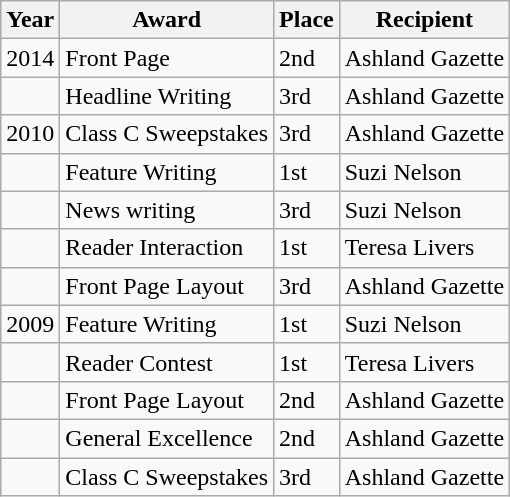<table class="wikitable">
<tr>
<th>Year</th>
<th>Award</th>
<th>Place</th>
<th>Recipient</th>
</tr>
<tr>
<td>2014</td>
<td>Front Page</td>
<td>2nd</td>
<td>Ashland Gazette</td>
</tr>
<tr>
<td></td>
<td>Headline Writing</td>
<td>3rd</td>
<td>Ashland Gazette</td>
</tr>
<tr>
<td>2010</td>
<td>Class C Sweepstakes</td>
<td>3rd</td>
<td>Ashland Gazette</td>
</tr>
<tr>
<td></td>
<td>Feature Writing</td>
<td>1st</td>
<td>Suzi Nelson</td>
</tr>
<tr>
<td></td>
<td>News writing</td>
<td>3rd</td>
<td>Suzi Nelson</td>
</tr>
<tr>
<td></td>
<td>Reader Interaction</td>
<td>1st</td>
<td>Teresa Livers</td>
</tr>
<tr>
<td></td>
<td>Front Page Layout</td>
<td>3rd</td>
<td>Ashland Gazette</td>
</tr>
<tr>
<td>2009</td>
<td>Feature Writing</td>
<td>1st</td>
<td>Suzi Nelson</td>
</tr>
<tr>
<td></td>
<td>Reader Contest</td>
<td>1st</td>
<td>Teresa Livers</td>
</tr>
<tr>
<td></td>
<td>Front Page Layout</td>
<td>2nd</td>
<td>Ashland Gazette</td>
</tr>
<tr>
<td></td>
<td>General Excellence</td>
<td>2nd</td>
<td>Ashland Gazette</td>
</tr>
<tr>
<td></td>
<td>Class C Sweepstakes</td>
<td>3rd</td>
<td>Ashland Gazette</td>
</tr>
</table>
